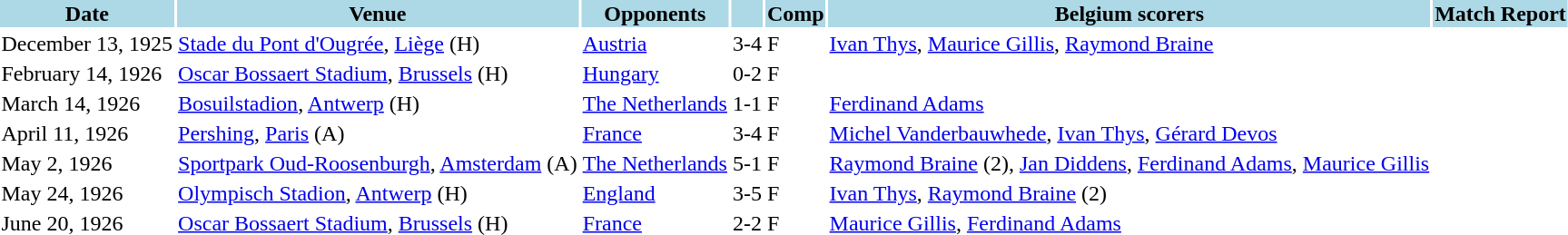<table>
<tr>
<th style="background: lightblue;">Date</th>
<th style="background: lightblue;">Venue</th>
<th style="background: lightblue;">Opponents</th>
<th style="background: lightblue;" align=center></th>
<th style="background: lightblue;" align=center>Comp</th>
<th style="background: lightblue;">Belgium scorers</th>
<th style="background: lightblue;">Match Report</th>
</tr>
<tr>
<td>December 13, 1925</td>
<td><a href='#'>Stade du Pont d'Ougrée</a>, <a href='#'>Liège</a> (H)</td>
<td><a href='#'>Austria</a></td>
<td>3-4</td>
<td>F</td>
<td><a href='#'>Ivan Thys</a>, <a href='#'>Maurice Gillis</a>, <a href='#'>Raymond Braine</a></td>
<td></td>
</tr>
<tr>
<td>February 14, 1926</td>
<td><a href='#'>Oscar Bossaert Stadium</a>, <a href='#'>Brussels</a> (H)</td>
<td><a href='#'>Hungary</a></td>
<td>0-2</td>
<td>F</td>
<td></td>
<td></td>
</tr>
<tr>
<td>March 14, 1926</td>
<td><a href='#'>Bosuilstadion</a>, <a href='#'>Antwerp</a> (H)</td>
<td><a href='#'>The Netherlands</a></td>
<td>1-1</td>
<td>F</td>
<td><a href='#'>Ferdinand Adams</a></td>
<td></td>
</tr>
<tr>
<td>April 11, 1926</td>
<td><a href='#'>Pershing</a>, <a href='#'>Paris</a> (A)</td>
<td><a href='#'>France</a></td>
<td>3-4</td>
<td>F</td>
<td><a href='#'>Michel Vanderbauwhede</a>, <a href='#'>Ivan Thys</a>, <a href='#'>Gérard Devos</a></td>
<td></td>
</tr>
<tr>
<td>May 2, 1926</td>
<td><a href='#'>Sportpark Oud-Roosenburgh</a>, <a href='#'>Amsterdam</a> (A)</td>
<td><a href='#'>The Netherlands</a></td>
<td>5-1</td>
<td>F</td>
<td><a href='#'>Raymond Braine</a> (2), <a href='#'>Jan Diddens</a>, <a href='#'>Ferdinand Adams</a>, <a href='#'>Maurice Gillis</a></td>
<td></td>
</tr>
<tr>
<td>May 24, 1926</td>
<td><a href='#'>Olympisch Stadion</a>, <a href='#'>Antwerp</a> (H)</td>
<td><a href='#'>England</a></td>
<td>3-5</td>
<td>F</td>
<td><a href='#'>Ivan Thys</a>, <a href='#'>Raymond Braine</a> (2)</td>
<td></td>
</tr>
<tr>
<td>June 20, 1926</td>
<td><a href='#'>Oscar Bossaert Stadium</a>, <a href='#'>Brussels</a> (H)</td>
<td><a href='#'>France</a></td>
<td>2-2</td>
<td>F</td>
<td><a href='#'>Maurice Gillis</a>, <a href='#'>Ferdinand Adams</a></td>
<td></td>
</tr>
</table>
